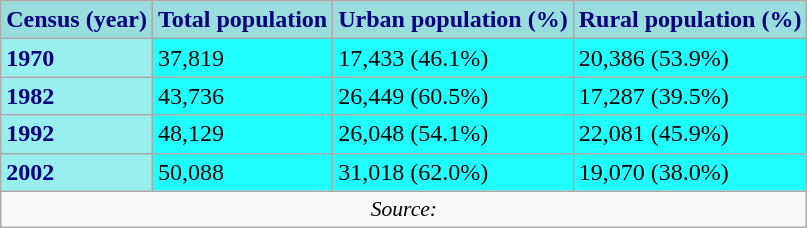<table class="wikitable">
<tr>
<th style="background: #99DDDD; color: #000080" height="17">Census (year)</th>
<th style="background: #99DDDD; color:#000080;">Total population</th>
<th style="background: #99DDDD; color:#000080;">Urban population (%)</th>
<th style="background: #99DDDD; color:#000080;">Rural population (%)</th>
</tr>
<tr>
<td style="background: #99EEEE; color:#000080;"><strong>1970</strong></td>
<td style="background: #20FFFF;">37,819</td>
<td style="background: #20FFFF;">17,433 (46.1%)</td>
<td style="background: #20FFFF;">20,386 (53.9%)</td>
</tr>
<tr>
<td style="background: #99EEEE; color:#000080;"><strong>1982</strong></td>
<td style="background: #20FFFF;">43,736</td>
<td style="background: #20FFFF;">26,449    (60.5%)</td>
<td style="background: #20FFFF;">17,287     (39.5%)</td>
</tr>
<tr>
<td style="background: #99EEEE; color:#000080;"><strong>1992</strong></td>
<td style="background: #20FFFF;">48,129</td>
<td style="background: #20FFFF;">26,048    (54.1%)</td>
<td style="background: #20FFFF;">22,081    (45.9%)</td>
</tr>
<tr>
<td style="background: #99EEEE; color:#000080;"><strong>2002</strong></td>
<td style="background: #20FFFF;">50,088</td>
<td style="background: #20FFFF;">31,018    (62.0%)</td>
<td style="background: #20FFFF;">19,070    (38.0%)</td>
</tr>
<tr>
<td colspan="14" style="text-align:center;font-size:90%;"><em>Source:</em></td>
</tr>
</table>
